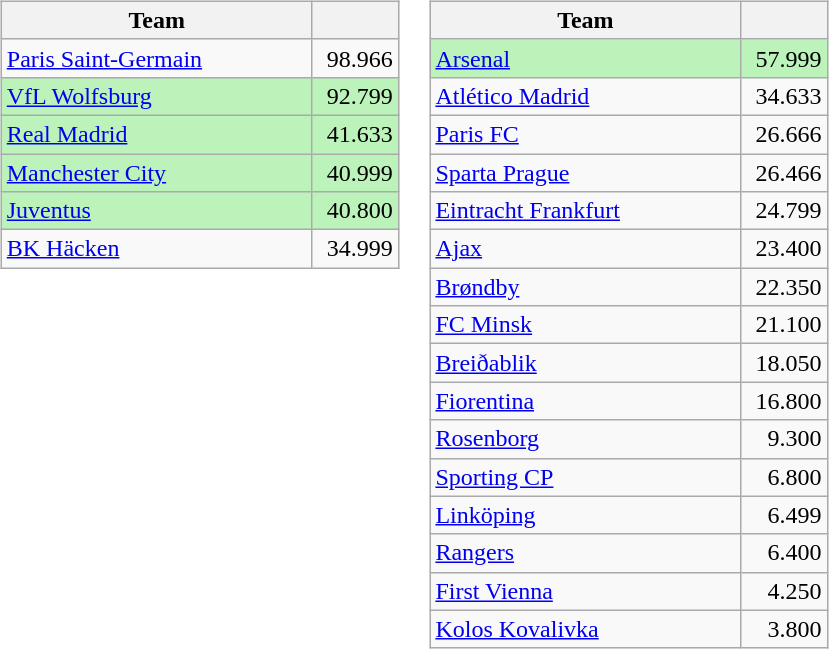<table>
<tr valign=top>
<td><br><table class="wikitable">
<tr>
<th width=200>Team</th>
<th width=50></th>
</tr>
<tr>
<td> <a href='#'>Paris Saint-Germain</a></td>
<td align=right>98.966</td>
</tr>
<tr bgcolor=#BBF3BB>
<td> <a href='#'>VfL Wolfsburg</a></td>
<td align=right>92.799</td>
</tr>
<tr bgcolor=#BBF3BB>
<td> <a href='#'>Real Madrid</a></td>
<td align=right>41.633</td>
</tr>
<tr bgcolor=#BBF3BB>
<td> <a href='#'>Manchester City</a></td>
<td align=right>40.999</td>
</tr>
<tr bgcolor=#BBF3BB>
<td> <a href='#'>Juventus</a></td>
<td align=right>40.800</td>
</tr>
<tr>
<td> <a href='#'>BK Häcken</a></td>
<td align=right>34.999</td>
</tr>
</table>
</td>
<td><br><table class="wikitable">
<tr>
<th width=200>Team</th>
<th width=50></th>
</tr>
<tr bgcolor=#BBF3BB>
<td> <a href='#'>Arsenal</a></td>
<td align=right>57.999</td>
</tr>
<tr>
<td> <a href='#'>Atlético Madrid</a></td>
<td align=right>34.633</td>
</tr>
<tr>
<td> <a href='#'>Paris FC</a></td>
<td align=right>26.666</td>
</tr>
<tr>
<td> <a href='#'>Sparta Prague</a></td>
<td align=right>26.466</td>
</tr>
<tr>
<td> <a href='#'>Eintracht Frankfurt</a></td>
<td align=right>24.799</td>
</tr>
<tr>
<td> <a href='#'>Ajax</a></td>
<td align=right>23.400</td>
</tr>
<tr>
<td> <a href='#'>Brøndby</a></td>
<td align=right>22.350</td>
</tr>
<tr>
<td> <a href='#'>FC Minsk</a></td>
<td align=right>21.100</td>
</tr>
<tr>
<td> <a href='#'>Breiðablik</a></td>
<td align=right>18.050</td>
</tr>
<tr>
<td> <a href='#'>Fiorentina</a></td>
<td align=right>16.800</td>
</tr>
<tr>
<td> <a href='#'>Rosenborg</a></td>
<td align=right>9.300</td>
</tr>
<tr>
<td> <a href='#'>Sporting CP</a></td>
<td align=right>6.800</td>
</tr>
<tr>
<td> <a href='#'>Linköping</a></td>
<td align=right>6.499</td>
</tr>
<tr>
<td> <a href='#'>Rangers</a></td>
<td align=right>6.400</td>
</tr>
<tr>
<td> <a href='#'>First Vienna</a></td>
<td align=right>4.250</td>
</tr>
<tr>
<td> <a href='#'>Kolos Kovalivka</a></td>
<td align=right>3.800</td>
</tr>
</table>
</td>
</tr>
</table>
